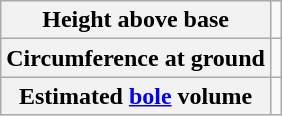<table class=wikitable>
<tr>
<th>Height above base</th>
<td></td>
</tr>
<tr>
<th>Circumference at ground</th>
<td></td>
</tr>
<tr>
<th>Estimated <a href='#'>bole</a> volume</th>
<td></td>
</tr>
</table>
